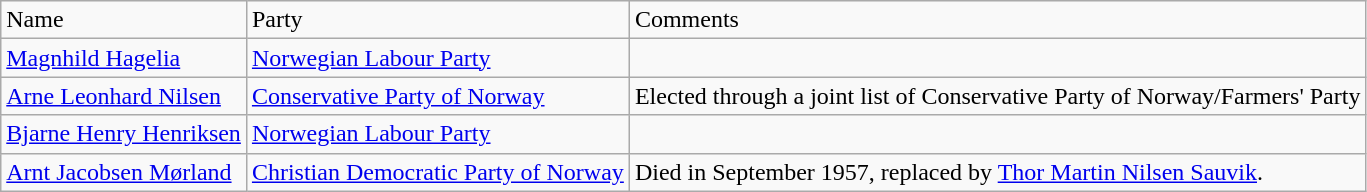<table class="wikitable">
<tr>
<td>Name</td>
<td>Party</td>
<td>Comments</td>
</tr>
<tr>
<td><a href='#'>Magnhild Hagelia</a></td>
<td><a href='#'>Norwegian Labour Party</a></td>
<td></td>
</tr>
<tr>
<td><a href='#'>Arne Leonhard Nilsen</a></td>
<td><a href='#'>Conservative Party of Norway</a></td>
<td>Elected through a joint list of Conservative Party of Norway/Farmers' Party</td>
</tr>
<tr>
<td><a href='#'>Bjarne Henry Henriksen</a></td>
<td><a href='#'>Norwegian Labour Party</a></td>
<td></td>
</tr>
<tr>
<td><a href='#'>Arnt Jacobsen Mørland</a></td>
<td><a href='#'>Christian Democratic Party of Norway</a></td>
<td>Died in September 1957, replaced by <a href='#'>Thor Martin Nilsen Sauvik</a>.</td>
</tr>
</table>
